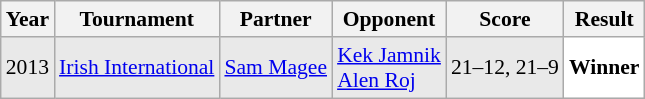<table class="sortable wikitable" style="font-size: 90%;">
<tr>
<th>Year</th>
<th>Tournament</th>
<th>Partner</th>
<th>Opponent</th>
<th>Score</th>
<th>Result</th>
</tr>
<tr style="background:#E9E9E9">
<td align="center">2013</td>
<td align="left"><a href='#'>Irish International</a></td>
<td align="left"> <a href='#'>Sam Magee</a></td>
<td align="left"> <a href='#'>Kek Jamnik</a> <br>  <a href='#'>Alen Roj</a></td>
<td align="left">21–12, 21–9</td>
<td style="text-align:left; background:white"> <strong>Winner</strong></td>
</tr>
</table>
